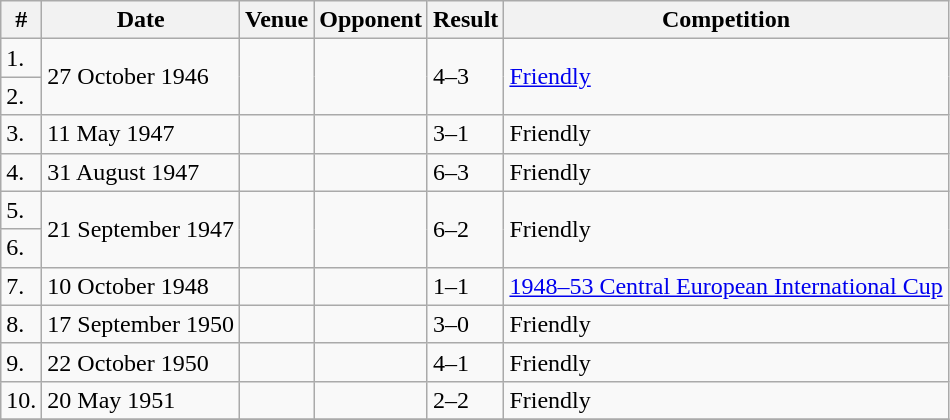<table class="wikitable collapsible collapsed">
<tr>
<th>#</th>
<th>Date</th>
<th>Venue</th>
<th>Opponent</th>
<th>Result</th>
<th>Competition</th>
</tr>
<tr>
<td>1.</td>
<td rowspan=2>27 October 1946</td>
<td rowspan=2></td>
<td rowspan=2></td>
<td rowspan=2>4–3</td>
<td rowspan=2><a href='#'>Friendly</a></td>
</tr>
<tr>
<td>2.</td>
</tr>
<tr>
<td>3.</td>
<td>11 May 1947</td>
<td></td>
<td></td>
<td>3–1</td>
<td>Friendly</td>
</tr>
<tr>
<td>4.</td>
<td>31 August 1947</td>
<td></td>
<td></td>
<td>6–3</td>
<td>Friendly</td>
</tr>
<tr>
<td>5.</td>
<td rowspan=2>21 September 1947</td>
<td rowspan=2></td>
<td rowspan=2></td>
<td rowspan=2>6–2</td>
<td rowspan=2>Friendly</td>
</tr>
<tr>
<td>6.</td>
</tr>
<tr>
<td>7.</td>
<td>10 October 1948</td>
<td></td>
<td></td>
<td>1–1</td>
<td><a href='#'>1948–53 Central European International Cup</a></td>
</tr>
<tr>
<td>8.</td>
<td>17 September 1950</td>
<td></td>
<td></td>
<td>3–0</td>
<td>Friendly</td>
</tr>
<tr>
<td>9.</td>
<td>22 October 1950</td>
<td></td>
<td></td>
<td>4–1</td>
<td>Friendly</td>
</tr>
<tr>
<td>10.</td>
<td>20 May 1951</td>
<td></td>
<td></td>
<td>2–2</td>
<td>Friendly</td>
</tr>
<tr>
</tr>
</table>
